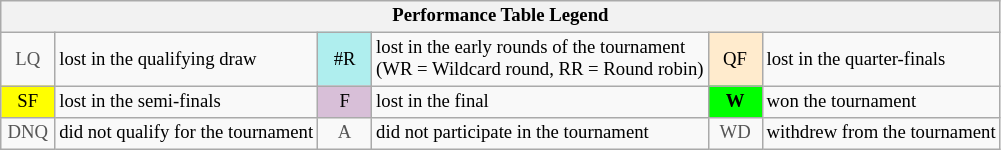<table class="wikitable" style="font-size:78%;">
<tr>
<th colspan="6">Performance Table Legend</th>
</tr>
<tr>
<td align="center" style="color:#555555;" width="30">LQ</td>
<td>lost in the qualifying draw</td>
<td align="center" style="background:#afeeee;">#R</td>
<td>lost in the early rounds of the tournament<br>(WR = Wildcard round, RR = Round robin)</td>
<td align="center" style="background:#ffebcd;">QF</td>
<td>lost in the quarter-finals</td>
</tr>
<tr>
<td align="center" style="background:yellow;">SF</td>
<td>lost in the semi-finals</td>
<td align="center" style="background:#D8BFD8;">F</td>
<td>lost in the final</td>
<td align="center" style="background:#00ff00;"><strong>W</strong></td>
<td>won the tournament</td>
</tr>
<tr>
<td align="center" style="color:#555555;" width="30">DNQ</td>
<td>did not qualify for the tournament</td>
<td align="center" style="color:#555555;" width="30">A</td>
<td>did not participate in the tournament</td>
<td align="center" style="color:#555555;" width="30">WD</td>
<td>withdrew from the tournament</td>
</tr>
</table>
